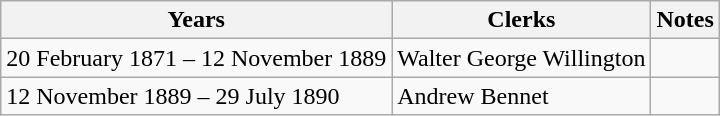<table class="wikitable">
<tr>
<th>Years</th>
<th>Clerks</th>
<th>Notes</th>
</tr>
<tr>
<td>20 February 1871 – 12 November 1889</td>
<td>Walter George Willington</td>
<td></td>
</tr>
<tr>
<td>12 November 1889 – 29 July 1890</td>
<td>Andrew Bennet</td>
<td></td>
</tr>
</table>
